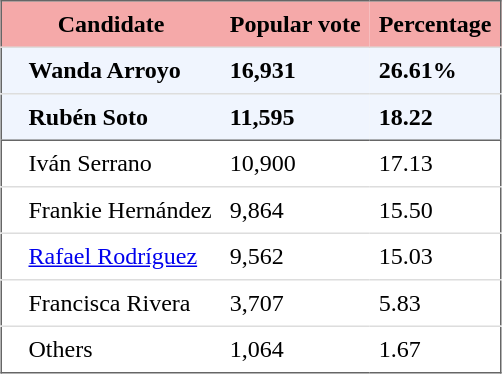<table style="border: 1px solid #666666; border-collapse: collapse" align="center" cellpadding="6">
<tr style="background-color: #F5A9A9">
<th colspan="2">Candidate</th>
<th>Popular vote</th>
<th>Percentage</th>
</tr>
<tr style="background-color: #F0F5FE">
<td style="border-top: 1px solid #DDDDDD"></td>
<td style="border-top: 1px solid #DDDDDD"><strong>Wanda Arroyo</strong></td>
<td style="border-top: 1px solid #DDDDDD"><strong>16,931</strong></td>
<td style="border-top: 1px solid #DDDDDD"><strong>26.61%</strong></td>
</tr>
<tr style="background-color: #F0F5FE">
<td style="border-top: 1px solid #DDDDDD"></td>
<td style="border-top: 1px solid #DDDDDD"><strong>Rubén Soto</strong></td>
<td style="border-top: 1px solid #DDDDDD"><strong>11,595</strong></td>
<td style="border-top: 1px solid #DDDDDD"><strong>18.22</strong></td>
</tr>
<tr>
<td style="border-top: 1px solid #666666"></td>
<td style="border-top: 1px solid #666666">Iván Serrano</td>
<td style="border-top: 1px solid #666666">10,900</td>
<td style="border-top: 1px solid #666666">17.13</td>
</tr>
<tr>
<td style="border-top: 1px solid #DDDDDD"></td>
<td style="border-top: 1px solid #DDDDDD">Frankie Hernández</td>
<td style="border-top: 1px solid #DDDDDD">9,864</td>
<td style="border-top: 1px solid #DDDDDD">15.50</td>
</tr>
<tr>
<td style="border-top: 1px solid #DDDDDD"></td>
<td style="border-top: 1px solid #DDDDDD"><a href='#'>Rafael Rodríguez</a></td>
<td style="border-top: 1px solid #DDDDDD">9,562</td>
<td style="border-top: 1px solid #DDDDDD">15.03</td>
</tr>
<tr>
<td style="border-top: 1px solid #DDDDDD"></td>
<td style="border-top: 1px solid #DDDDDD">Francisca Rivera</td>
<td style="border-top: 1px solid #DDDDDD">3,707</td>
<td style="border-top: 1px solid #DDDDDD">5.83</td>
</tr>
<tr>
<td style="border-top: 1px solid #DDDDDD"></td>
<td style="border-top: 1px solid #DDDDDD">Others</td>
<td style="border-top: 1px solid #DDDDDD">1,064</td>
<td style="border-top: 1px solid #DDDDDD">1.67</td>
</tr>
</table>
